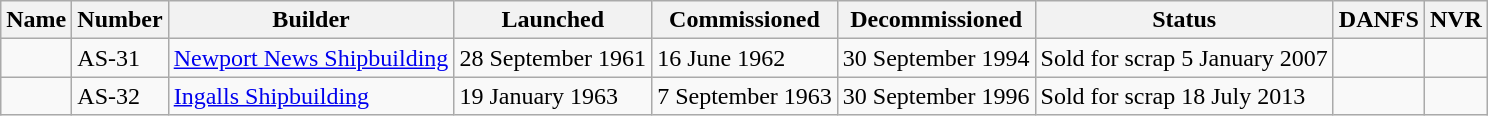<table class="wikitable">
<tr>
<th>Name</th>
<th>Number</th>
<th>Builder</th>
<th>Launched</th>
<th>Commissioned</th>
<th>Decommissioned</th>
<th>Status</th>
<th>DANFS</th>
<th>NVR</th>
</tr>
<tr>
<td></td>
<td>AS-31</td>
<td><a href='#'>Newport News Shipbuilding</a></td>
<td>28 September 1961</td>
<td>16 June 1962</td>
<td>30 September 1994</td>
<td>Sold for scrap 5 January 2007</td>
<td></td>
<td></td>
</tr>
<tr>
<td></td>
<td>AS-32</td>
<td><a href='#'>Ingalls Shipbuilding</a></td>
<td>19 January 1963</td>
<td>7 September 1963</td>
<td>30 September 1996</td>
<td>Sold for scrap 18 July 2013</td>
<td></td>
<td></td>
</tr>
</table>
